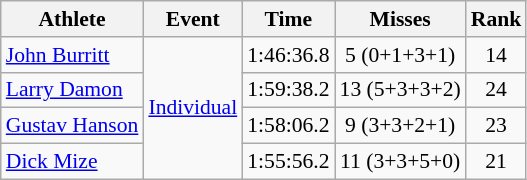<table class=wikitable style=font-size:90%;text-align:center>
<tr>
<th>Athlete</th>
<th>Event</th>
<th>Time</th>
<th>Misses</th>
<th>Rank</th>
</tr>
<tr>
<td align=left><a href='#'>John Burritt</a></td>
<td align=left rowspan=4><a href='#'>Individual</a></td>
<td>1:46:36.8</td>
<td>5 (0+1+3+1)</td>
<td>14</td>
</tr>
<tr>
<td align=left><a href='#'>Larry Damon</a></td>
<td>1:59:38.2</td>
<td>13 (5+3+3+2)</td>
<td>24</td>
</tr>
<tr>
<td align=left><a href='#'>Gustav Hanson</a></td>
<td>1:58:06.2</td>
<td>9 (3+3+2+1)</td>
<td>23</td>
</tr>
<tr>
<td align=left><a href='#'>Dick Mize</a></td>
<td align="center">1:55:56.2</td>
<td>11 (3+3+5+0)</td>
<td>21</td>
</tr>
</table>
